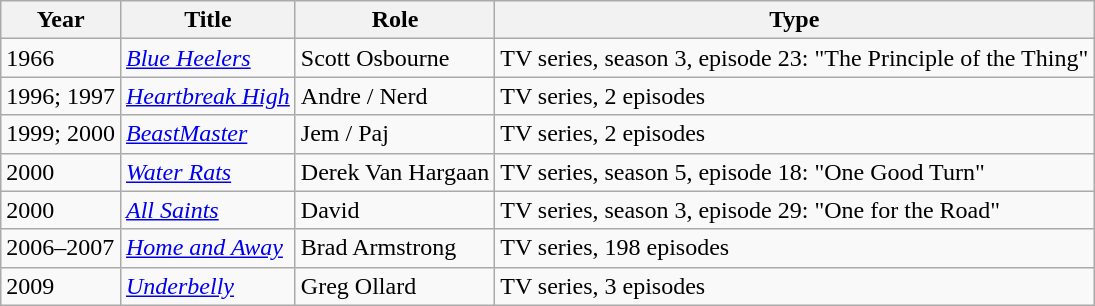<table class=wikitable>
<tr>
<th>Year</th>
<th>Title</th>
<th>Role</th>
<th>Type</th>
</tr>
<tr>
<td>1966</td>
<td><em><a href='#'>Blue Heelers</a></em></td>
<td>Scott Osbourne</td>
<td>TV series, season 3, episode 23: "The Principle of the Thing"</td>
</tr>
<tr>
<td>1996; 1997</td>
<td><em><a href='#'>Heartbreak High</a></em></td>
<td>Andre / Nerd</td>
<td>TV series, 2 episodes</td>
</tr>
<tr>
<td>1999; 2000</td>
<td><em><a href='#'>BeastMaster</a></em></td>
<td>Jem / Paj</td>
<td>TV series, 2 episodes</td>
</tr>
<tr>
<td>2000</td>
<td><em><a href='#'>Water Rats</a></em></td>
<td>Derek Van Hargaan</td>
<td>TV series, season 5, episode 18: "One Good Turn"</td>
</tr>
<tr>
<td>2000</td>
<td><em><a href='#'>All Saints</a></em></td>
<td>David</td>
<td>TV series, season 3, episode 29: "One for the Road"</td>
</tr>
<tr>
<td>2006–2007</td>
<td><em><a href='#'>Home and Away</a></em></td>
<td>Brad Armstrong</td>
<td>TV series, 198 episodes</td>
</tr>
<tr>
<td>2009</td>
<td><em><a href='#'>Underbelly</a></em></td>
<td>Greg Ollard</td>
<td>TV series, 3 episodes</td>
</tr>
</table>
